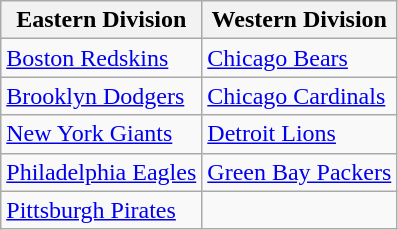<table class="wikitable">
<tr>
<th><strong>Eastern Division</strong></th>
<th><strong>Western Division</strong></th>
</tr>
<tr>
<td><a href='#'>Boston Redskins</a></td>
<td><a href='#'>Chicago Bears</a></td>
</tr>
<tr>
<td><a href='#'>Brooklyn Dodgers</a></td>
<td><a href='#'>Chicago Cardinals</a></td>
</tr>
<tr>
<td><a href='#'>New York Giants</a></td>
<td><a href='#'>Detroit Lions</a></td>
</tr>
<tr>
<td><a href='#'>Philadelphia Eagles</a></td>
<td><a href='#'>Green Bay Packers</a></td>
</tr>
<tr>
<td><a href='#'>Pittsburgh Pirates</a></td>
<td></td>
</tr>
</table>
